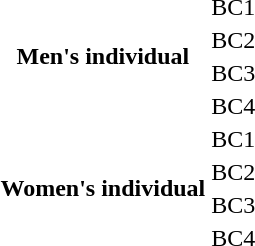<table>
<tr>
<th rowspan="4">Men's individual</th>
<td>BC1<br></td>
<td></td>
<td></td>
<td></td>
</tr>
<tr>
<td>BC2<br></td>
<td></td>
<td></td>
<td></td>
</tr>
<tr>
<td>BC3<br></td>
<td></td>
<td></td>
<td></td>
</tr>
<tr>
<td>BC4<br></td>
<td></td>
<td></td>
<td></td>
</tr>
<tr>
<th rowspan="4">Women's individual</th>
<td>BC1<br></td>
<td></td>
<td></td>
<td></td>
</tr>
<tr>
<td>BC2<br></td>
<td></td>
<td></td>
<td></td>
</tr>
<tr>
<td>BC3<br></td>
<td></td>
<td></td>
<td></td>
</tr>
<tr>
<td>BC4<br></td>
<td></td>
<td></td>
<td></td>
</tr>
</table>
